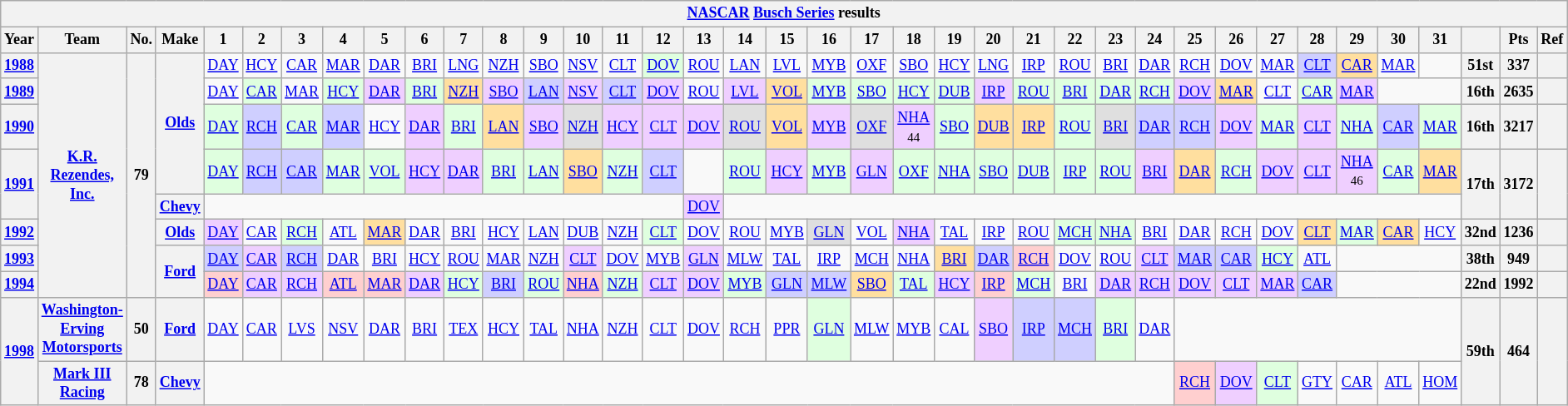<table class="wikitable" style="text-align:center; font-size:75%">
<tr>
<th colspan=42><a href='#'>NASCAR</a> <a href='#'>Busch Series</a> results</th>
</tr>
<tr>
<th>Year</th>
<th>Team</th>
<th>No.</th>
<th>Make</th>
<th>1</th>
<th>2</th>
<th>3</th>
<th>4</th>
<th>5</th>
<th>6</th>
<th>7</th>
<th>8</th>
<th>9</th>
<th>10</th>
<th>11</th>
<th>12</th>
<th>13</th>
<th>14</th>
<th>15</th>
<th>16</th>
<th>17</th>
<th>18</th>
<th>19</th>
<th>20</th>
<th>21</th>
<th>22</th>
<th>23</th>
<th>24</th>
<th>25</th>
<th>26</th>
<th>27</th>
<th>28</th>
<th>29</th>
<th>30</th>
<th>31</th>
<th></th>
<th>Pts</th>
<th>Ref</th>
</tr>
<tr>
<th><a href='#'>1988</a></th>
<th rowspan=8><a href='#'>K.R. Rezendes, Inc.</a></th>
<th rowspan=8>79</th>
<th rowspan=4><a href='#'>Olds</a></th>
<td><a href='#'>DAY</a></td>
<td><a href='#'>HCY</a></td>
<td><a href='#'>CAR</a></td>
<td><a href='#'>MAR</a></td>
<td><a href='#'>DAR</a></td>
<td><a href='#'>BRI</a></td>
<td><a href='#'>LNG</a></td>
<td><a href='#'>NZH</a></td>
<td><a href='#'>SBO</a></td>
<td><a href='#'>NSV</a></td>
<td><a href='#'>CLT</a></td>
<td style="background:#DFFFDF;"><a href='#'>DOV</a><br></td>
<td><a href='#'>ROU</a></td>
<td><a href='#'>LAN</a></td>
<td><a href='#'>LVL</a></td>
<td><a href='#'>MYB</a></td>
<td><a href='#'>OXF</a></td>
<td><a href='#'>SBO</a></td>
<td><a href='#'>HCY</a></td>
<td><a href='#'>LNG</a></td>
<td><a href='#'>IRP</a></td>
<td><a href='#'>ROU</a></td>
<td><a href='#'>BRI</a></td>
<td><a href='#'>DAR</a></td>
<td><a href='#'>RCH</a></td>
<td><a href='#'>DOV</a></td>
<td><a href='#'>MAR</a></td>
<td style="background:#CFCFFF;"><a href='#'>CLT</a><br></td>
<td style="background:#FFDF9F;"><a href='#'>CAR</a><br></td>
<td><a href='#'>MAR</a></td>
<td></td>
<th>51st</th>
<th>337</th>
<th></th>
</tr>
<tr>
<th><a href='#'>1989</a></th>
<td><a href='#'>DAY</a></td>
<td style="background:#DFFFDF;"><a href='#'>CAR</a><br></td>
<td><a href='#'>MAR</a></td>
<td style="background:#DFFFDF;"><a href='#'>HCY</a><br></td>
<td style="background:#EFCFFF;"><a href='#'>DAR</a><br></td>
<td style="background:#DFFFDF;"><a href='#'>BRI</a><br></td>
<td style="background:#FFDF9F;"><a href='#'>NZH</a><br></td>
<td style="background:#EFCFFF;"><a href='#'>SBO</a><br></td>
<td style="background:#CFCFFF;"><a href='#'>LAN</a><br></td>
<td style="background:#EFCFFF;"><a href='#'>NSV</a><br></td>
<td style="background:#CFCFFF;"><a href='#'>CLT</a><br></td>
<td style="background:#EFCFFF;"><a href='#'>DOV</a><br></td>
<td><a href='#'>ROU</a></td>
<td style="background:#EFCFFF;"><a href='#'>LVL</a><br></td>
<td style="background:#FFDF9F;"><a href='#'>VOL</a><br></td>
<td style="background:#DFFFDF;"><a href='#'>MYB</a><br></td>
<td style="background:#DFFFDF;"><a href='#'>SBO</a><br></td>
<td style="background:#DFFFDF;"><a href='#'>HCY</a><br></td>
<td style="background:#DFFFDF;"><a href='#'>DUB</a><br></td>
<td style="background:#EFCFFF;"><a href='#'>IRP</a><br></td>
<td style="background:#DFFFDF;"><a href='#'>ROU</a><br></td>
<td style="background:#DFFFDF;"><a href='#'>BRI</a><br></td>
<td style="background:#DFFFDF;"><a href='#'>DAR</a><br></td>
<td style="background:#DFFFDF;"><a href='#'>RCH</a><br></td>
<td style="background:#EFCFFF;"><a href='#'>DOV</a><br></td>
<td style="background:#FFDF9F;"><a href='#'>MAR</a><br></td>
<td><a href='#'>CLT</a></td>
<td style="background:#DFFFDF;"><a href='#'>CAR</a><br></td>
<td style="background:#EFCFFF;"><a href='#'>MAR</a><br></td>
<td colspan=2></td>
<th>16th</th>
<th>2635</th>
<th></th>
</tr>
<tr>
<th><a href='#'>1990</a></th>
<td style="background:#DFFFDF;"><a href='#'>DAY</a><br></td>
<td style="background:#CFCFFF;"><a href='#'>RCH</a><br></td>
<td style="background:#DFFFDF;"><a href='#'>CAR</a><br></td>
<td style="background:#CFCFFF;"><a href='#'>MAR</a><br></td>
<td><a href='#'>HCY</a></td>
<td style="background:#EFCFFF;"><a href='#'>DAR</a><br></td>
<td style="background:#DFFFDF;"><a href='#'>BRI</a><br></td>
<td style="background:#FFDF9F;"><a href='#'>LAN</a><br></td>
<td style="background:#EFCFFF;"><a href='#'>SBO</a><br></td>
<td style="background:#DFDFDF;"><a href='#'>NZH</a><br></td>
<td style="background:#EFCFFF;"><a href='#'>HCY</a><br></td>
<td style="background:#EFCFFF;"><a href='#'>CLT</a><br></td>
<td style="background:#EFCFFF;"><a href='#'>DOV</a><br></td>
<td style="background:#DFDFDF;"><a href='#'>ROU</a><br></td>
<td style="background:#FFDF9F;"><a href='#'>VOL</a><br></td>
<td style="background:#EFCFFF;"><a href='#'>MYB</a><br></td>
<td style="background:#DFDFDF;"><a href='#'>OXF</a><br></td>
<td style="background:#EFCFFF;"><a href='#'>NHA</a><br><small>44</small></td>
<td style="background:#DFFFDF;"><a href='#'>SBO</a><br></td>
<td style="background:#FFDF9F;"><a href='#'>DUB</a><br></td>
<td style="background:#FFDF9F;"><a href='#'>IRP</a><br></td>
<td style="background:#DFFFDF;"><a href='#'>ROU</a><br></td>
<td style="background:#DFDFDF;"><a href='#'>BRI</a><br></td>
<td style="background:#CFCFFF;"><a href='#'>DAR</a><br></td>
<td style="background:#CFCFFF;"><a href='#'>RCH</a><br></td>
<td style="background:#EFCFFF;"><a href='#'>DOV</a><br></td>
<td style="background:#DFFFDF;"><a href='#'>MAR</a><br></td>
<td style="background:#EFCFFF;"><a href='#'>CLT</a><br></td>
<td style="background:#DFFFDF;"><a href='#'>NHA</a><br></td>
<td style="background:#CFCFFF;"><a href='#'>CAR</a><br></td>
<td style="background:#DFFFDF;"><a href='#'>MAR</a><br></td>
<th>16th</th>
<th>3217</th>
<th></th>
</tr>
<tr>
<th rowspan=2><a href='#'>1991</a></th>
<td style="background:#DFFFDF;"><a href='#'>DAY</a><br></td>
<td style="background:#CFCFFF;"><a href='#'>RCH</a><br></td>
<td style="background:#CFCFFF;"><a href='#'>CAR</a><br></td>
<td style="background:#DFFFDF;"><a href='#'>MAR</a><br></td>
<td style="background:#DFFFDF;"><a href='#'>VOL</a><br></td>
<td style="background:#EFCFFF;"><a href='#'>HCY</a><br></td>
<td style="background:#EFCFFF;"><a href='#'>DAR</a><br></td>
<td style="background:#DFFFDF;"><a href='#'>BRI</a><br></td>
<td style="background:#DFFFDF;"><a href='#'>LAN</a><br></td>
<td style="background:#FFDF9F;"><a href='#'>SBO</a><br></td>
<td style="background:#DFFFDF;"><a href='#'>NZH</a><br></td>
<td style="background:#CFCFFF;"><a href='#'>CLT</a><br></td>
<td></td>
<td style="background:#DFFFDF;"><a href='#'>ROU</a><br></td>
<td style="background:#EFCFFF;"><a href='#'>HCY</a><br></td>
<td style="background:#DFFFDF;"><a href='#'>MYB</a><br></td>
<td style="background:#EFCFFF;"><a href='#'>GLN</a><br></td>
<td style="background:#DFFFDF;"><a href='#'>OXF</a><br></td>
<td style="background:#DFFFDF;"><a href='#'>NHA</a><br></td>
<td style="background:#DFFFDF;"><a href='#'>SBO</a><br></td>
<td style="background:#DFFFDF;"><a href='#'>DUB</a><br></td>
<td style="background:#DFFFDF;"><a href='#'>IRP</a><br></td>
<td style="background:#DFFFDF;"><a href='#'>ROU</a><br></td>
<td style="background:#EFCFFF;"><a href='#'>BRI</a><br></td>
<td style="background:#FFDF9F;"><a href='#'>DAR</a><br></td>
<td style="background:#DFFFDF;"><a href='#'>RCH</a><br></td>
<td style="background:#EFCFFF;"><a href='#'>DOV</a><br></td>
<td style="background:#EFCFFF;"><a href='#'>CLT</a><br></td>
<td style="background:#EFCFFF;"><a href='#'>NHA</a><br><small>46</small></td>
<td style="background:#DFFFDF;"><a href='#'>CAR</a><br></td>
<td style="background:#FFDF9F;"><a href='#'>MAR</a><br></td>
<th rowspan=2>17th</th>
<th rowspan=2>3172</th>
<th rowspan=2></th>
</tr>
<tr>
<th><a href='#'>Chevy</a></th>
<td colspan=12></td>
<td style="background:#EFCFFF;"><a href='#'>DOV</a><br></td>
<td colspan=18></td>
</tr>
<tr>
<th><a href='#'>1992</a></th>
<th><a href='#'>Olds</a></th>
<td style="background:#EFCFFF;"><a href='#'>DAY</a><br></td>
<td><a href='#'>CAR</a></td>
<td style="background:#DFFFDF;"><a href='#'>RCH</a><br></td>
<td><a href='#'>ATL</a></td>
<td style="background:#FFDF9F;"><a href='#'>MAR</a><br></td>
<td><a href='#'>DAR</a></td>
<td><a href='#'>BRI</a></td>
<td><a href='#'>HCY</a></td>
<td><a href='#'>LAN</a></td>
<td><a href='#'>DUB</a></td>
<td><a href='#'>NZH</a></td>
<td style="background:#DFFFDF;"><a href='#'>CLT</a><br></td>
<td><a href='#'>DOV</a></td>
<td><a href='#'>ROU</a></td>
<td><a href='#'>MYB</a></td>
<td style="background:#DFDFDF;"><a href='#'>GLN</a><br></td>
<td><a href='#'>VOL</a></td>
<td style="background:#EFCFFF;"><a href='#'>NHA</a><br></td>
<td><a href='#'>TAL</a></td>
<td><a href='#'>IRP</a></td>
<td><a href='#'>ROU</a></td>
<td style="background:#DFFFDF;"><a href='#'>MCH</a><br></td>
<td style="background:#DFFFDF;"><a href='#'>NHA</a><br></td>
<td><a href='#'>BRI</a></td>
<td><a href='#'>DAR</a></td>
<td><a href='#'>RCH</a></td>
<td><a href='#'>DOV</a></td>
<td style="background:#FFDF9F;"><a href='#'>CLT</a><br></td>
<td style="background:#DFFFDF;"><a href='#'>MAR</a><br></td>
<td style="background:#FFDF9F;"><a href='#'>CAR</a><br></td>
<td><a href='#'>HCY</a></td>
<th>32nd</th>
<th>1236</th>
<th></th>
</tr>
<tr>
<th><a href='#'>1993</a></th>
<th rowspan=2><a href='#'>Ford</a></th>
<td style="background:#CFCFFF;"><a href='#'>DAY</a><br></td>
<td style="background:#EFCFFF;"><a href='#'>CAR</a><br></td>
<td style="background:#CFCFFF;"><a href='#'>RCH</a><br></td>
<td><a href='#'>DAR</a></td>
<td><a href='#'>BRI</a></td>
<td><a href='#'>HCY</a></td>
<td><a href='#'>ROU</a></td>
<td><a href='#'>MAR</a></td>
<td><a href='#'>NZH</a></td>
<td style="background:#EFCFFF;"><a href='#'>CLT</a><br></td>
<td><a href='#'>DOV</a></td>
<td><a href='#'>MYB</a></td>
<td style="background:#EFCFFF;"><a href='#'>GLN</a><br></td>
<td><a href='#'>MLW</a></td>
<td><a href='#'>TAL</a></td>
<td><a href='#'>IRP</a></td>
<td><a href='#'>MCH</a></td>
<td><a href='#'>NHA</a></td>
<td style="background:#FFDF9F;"><a href='#'>BRI</a><br></td>
<td style="background:#CFCFFF;"><a href='#'>DAR</a><br></td>
<td style="background:#FFCFCF;"><a href='#'>RCH</a><br></td>
<td><a href='#'>DOV</a></td>
<td><a href='#'>ROU</a></td>
<td style="background:#EFCFFF;"><a href='#'>CLT</a><br></td>
<td style="background:#CFCFFF;"><a href='#'>MAR</a><br></td>
<td style="background:#CFCFFF;"><a href='#'>CAR</a><br></td>
<td style="background:#DFFFDF;"><a href='#'>HCY</a><br></td>
<td><a href='#'>ATL</a></td>
<td colspan=3></td>
<th>38th</th>
<th>949</th>
<th></th>
</tr>
<tr>
<th><a href='#'>1994</a></th>
<td style="background:#FFCFCF;"><a href='#'>DAY</a><br></td>
<td style="background:#EFCFFF;"><a href='#'>CAR</a><br></td>
<td style="background:#EFCFFF;"><a href='#'>RCH</a><br></td>
<td style="background:#FFCFCF;"><a href='#'>ATL</a><br></td>
<td style="background:#FFCFCF;"><a href='#'>MAR</a><br></td>
<td style="background:#EFCFFF;"><a href='#'>DAR</a><br></td>
<td style="background:#DFFFDF;"><a href='#'>HCY</a><br></td>
<td style="background:#CFCFFF;"><a href='#'>BRI</a><br></td>
<td style="background:#DFFFDF;"><a href='#'>ROU</a><br></td>
<td style="background:#FFCFCF;"><a href='#'>NHA</a><br></td>
<td style="background:#DFFFDF;"><a href='#'>NZH</a><br></td>
<td style="background:#EFCFFF;"><a href='#'>CLT</a><br></td>
<td style="background:#EFCFFF;"><a href='#'>DOV</a><br></td>
<td style="background:#DFFFDF;"><a href='#'>MYB</a><br></td>
<td style="background:#CFCFFF;"><a href='#'>GLN</a><br></td>
<td style="background:#CFCFFF;"><a href='#'>MLW</a><br></td>
<td style="background:#FFDF9F;"><a href='#'>SBO</a><br></td>
<td style="background:#DFFFDF;"><a href='#'>TAL</a><br></td>
<td style="background:#EFCFFF;"><a href='#'>HCY</a><br></td>
<td style="background:#FFCFCF;"><a href='#'>IRP</a><br></td>
<td style="background:#DFFFDF;"><a href='#'>MCH</a><br></td>
<td><a href='#'>BRI</a></td>
<td style="background:#EFCFFF;"><a href='#'>DAR</a><br></td>
<td style="background:#EFCFFF;"><a href='#'>RCH</a><br></td>
<td style="background:#EFCFFF;"><a href='#'>DOV</a><br></td>
<td style="background:#EFCFFF;"><a href='#'>CLT</a><br></td>
<td style="background:#EFCFFF;"><a href='#'>MAR</a><br></td>
<td style="background:#CFCFFF;"><a href='#'>CAR</a><br></td>
<td colspan=3></td>
<th>22nd</th>
<th>1992</th>
<th></th>
</tr>
<tr>
<th rowspan=2><a href='#'>1998</a></th>
<th><a href='#'>Washington-Erving Motorsports</a></th>
<th>50</th>
<th><a href='#'>Ford</a></th>
<td><a href='#'>DAY</a></td>
<td><a href='#'>CAR</a></td>
<td><a href='#'>LVS</a></td>
<td><a href='#'>NSV</a></td>
<td><a href='#'>DAR</a></td>
<td><a href='#'>BRI</a></td>
<td><a href='#'>TEX</a></td>
<td><a href='#'>HCY</a></td>
<td><a href='#'>TAL</a></td>
<td><a href='#'>NHA</a></td>
<td><a href='#'>NZH</a></td>
<td><a href='#'>CLT</a></td>
<td><a href='#'>DOV</a></td>
<td><a href='#'>RCH</a></td>
<td><a href='#'>PPR</a></td>
<td style="background:#DFFFDF;"><a href='#'>GLN</a><br></td>
<td><a href='#'>MLW</a></td>
<td><a href='#'>MYB</a></td>
<td><a href='#'>CAL</a></td>
<td style="background:#EFCFFF;"><a href='#'>SBO</a><br></td>
<td style="background:#CFCFFF;"><a href='#'>IRP</a><br></td>
<td style="background:#CFCFFF;"><a href='#'>MCH</a><br></td>
<td style="background:#DFFFDF;"><a href='#'>BRI</a><br></td>
<td><a href='#'>DAR</a></td>
<td colspan=7></td>
<th rowspan=2>59th</th>
<th rowspan=2>464</th>
<th rowspan=2></th>
</tr>
<tr>
<th><a href='#'>Mark III Racing</a></th>
<th>78</th>
<th><a href='#'>Chevy</a></th>
<td colspan=24></td>
<td style="background:#FFCFCF;"><a href='#'>RCH</a><br></td>
<td style="background:#EFCFFF;"><a href='#'>DOV</a><br></td>
<td style="background:#DFFFDF;"><a href='#'>CLT</a><br></td>
<td><a href='#'>GTY</a></td>
<td><a href='#'>CAR</a></td>
<td><a href='#'>ATL</a></td>
<td><a href='#'>HOM</a></td>
</tr>
</table>
